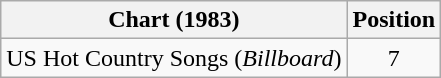<table class="wikitable">
<tr>
<th>Chart (1983)</th>
<th>Position</th>
</tr>
<tr>
<td>US Hot Country Songs (<em>Billboard</em>)</td>
<td align="center">7</td>
</tr>
</table>
